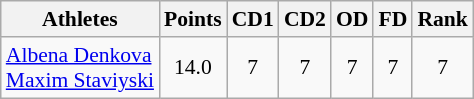<table class="wikitable" border="1" style="font-size:90%">
<tr>
<th>Athletes</th>
<th>Points</th>
<th>CD1</th>
<th>CD2</th>
<th>OD</th>
<th>FD</th>
<th>Rank</th>
</tr>
<tr align=center>
<td align=left><a href='#'>Albena Denkova</a><br><a href='#'>Maxim Staviyski</a></td>
<td>14.0</td>
<td>7</td>
<td>7</td>
<td>7</td>
<td>7</td>
<td>7</td>
</tr>
</table>
